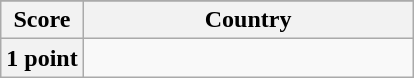<table class="wikitable">
<tr>
</tr>
<tr>
<th scope="col" width=20%>Score</th>
<th scope="col">Country</th>
</tr>
<tr>
<th scope="row">1 point</th>
<td></td>
</tr>
</table>
